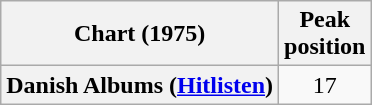<table class="wikitable sortable plainrowheaders" style="text-align:center">
<tr>
<th scope="col">Chart (1975)</th>
<th scope="col">Peak<br> position</th>
</tr>
<tr>
<th scope="row">Danish Albums (<a href='#'>Hitlisten</a>)</th>
<td align="center">17</td>
</tr>
</table>
